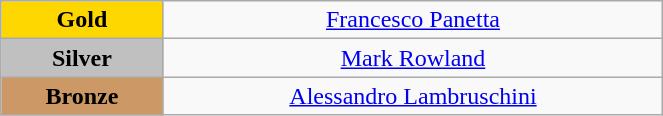<table class="wikitable" style="text-align:center; " width="35%">
<tr>
<td bgcolor="gold"><strong>Gold</strong></td>
<td><a href='#'>Francesco Panetta</a><br>  <small><em></em></small></td>
</tr>
<tr>
<td bgcolor="silver"><strong>Silver</strong></td>
<td><a href='#'>Mark Rowland</a><br>  <small><em></em></small></td>
</tr>
<tr>
<td bgcolor="CC9966"><strong>Bronze</strong></td>
<td><a href='#'>Alessandro Lambruschini</a><br>  <small><em></em></small></td>
</tr>
</table>
